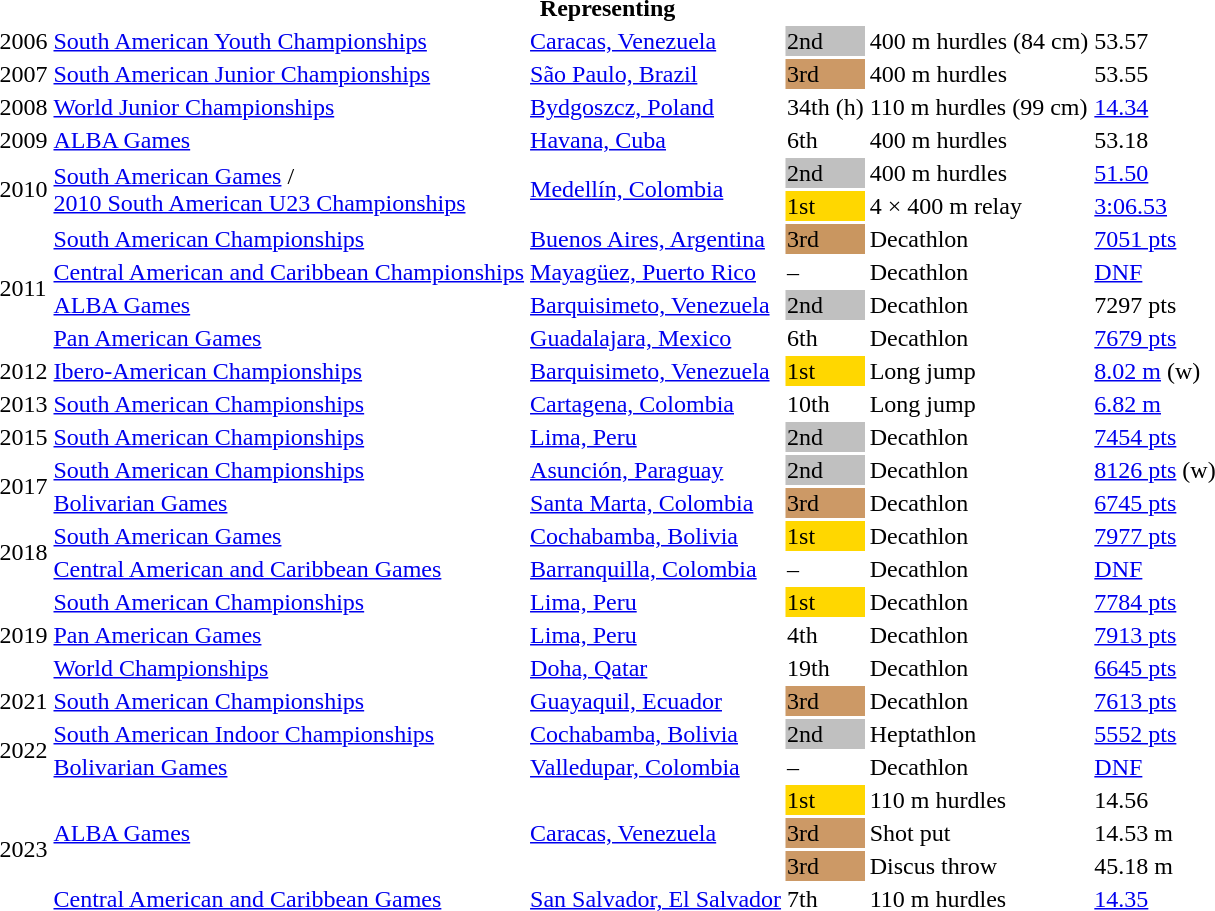<table>
<tr>
<th colspan="6">Representing </th>
</tr>
<tr>
<td>2006</td>
<td><a href='#'>South American Youth Championships</a></td>
<td><a href='#'>Caracas, Venezuela</a></td>
<td bgcolor=silver>2nd</td>
<td>400 m hurdles (84 cm)</td>
<td>53.57</td>
</tr>
<tr>
<td>2007</td>
<td><a href='#'>South American Junior Championships</a></td>
<td><a href='#'>São Paulo, Brazil</a></td>
<td bgcolor=cc9966>3rd</td>
<td>400 m hurdles</td>
<td>53.55</td>
</tr>
<tr>
<td>2008</td>
<td><a href='#'>World Junior Championships</a></td>
<td><a href='#'>Bydgoszcz, Poland</a></td>
<td>34th (h)</td>
<td>110 m hurdles (99 cm)</td>
<td><a href='#'>14.34</a></td>
</tr>
<tr>
<td>2009</td>
<td><a href='#'>ALBA Games</a></td>
<td><a href='#'>Havana, Cuba</a></td>
<td>6th</td>
<td>400 m hurdles</td>
<td>53.18</td>
</tr>
<tr>
<td rowspan=2>2010</td>
<td rowspan=2><a href='#'>South American Games</a> /<br><a href='#'>2010 South American U23 Championships</a></td>
<td rowspan=2><a href='#'>Medellín, Colombia</a></td>
<td bgcolor=silver>2nd</td>
<td>400 m hurdles</td>
<td><a href='#'>51.50</a></td>
</tr>
<tr>
<td bgcolor=gold>1st</td>
<td>4 × 400 m relay</td>
<td><a href='#'>3:06.53</a></td>
</tr>
<tr>
<td rowspan=4>2011</td>
<td><a href='#'>South American Championships</a></td>
<td><a href='#'>Buenos Aires, Argentina</a></td>
<td bgcolor=c9966>3rd</td>
<td>Decathlon</td>
<td><a href='#'>7051 pts</a></td>
</tr>
<tr>
<td><a href='#'>Central American and Caribbean Championships</a></td>
<td><a href='#'>Mayagüez, Puerto Rico</a></td>
<td>–</td>
<td>Decathlon</td>
<td><a href='#'>DNF</a></td>
</tr>
<tr>
<td><a href='#'>ALBA Games</a></td>
<td><a href='#'>Barquisimeto, Venezuela</a></td>
<td bgcolor=silver>2nd</td>
<td>Decathlon</td>
<td>7297 pts</td>
</tr>
<tr>
<td><a href='#'>Pan American Games</a></td>
<td><a href='#'>Guadalajara, Mexico</a></td>
<td>6th</td>
<td>Decathlon</td>
<td><a href='#'>7679 pts</a></td>
</tr>
<tr>
<td>2012</td>
<td><a href='#'>Ibero-American Championships</a></td>
<td><a href='#'>Barquisimeto, Venezuela</a></td>
<td bgcolor=gold>1st</td>
<td>Long jump</td>
<td><a href='#'>8.02 m</a> (w)</td>
</tr>
<tr>
<td>2013</td>
<td><a href='#'>South American Championships</a></td>
<td><a href='#'>Cartagena, Colombia</a></td>
<td>10th</td>
<td>Long jump</td>
<td><a href='#'>6.82 m</a></td>
</tr>
<tr>
<td>2015</td>
<td><a href='#'>South American Championships</a></td>
<td><a href='#'>Lima, Peru</a></td>
<td bgcolor=silver>2nd</td>
<td>Decathlon</td>
<td><a href='#'>7454 pts</a></td>
</tr>
<tr>
<td rowspan=2>2017</td>
<td><a href='#'>South American Championships</a></td>
<td><a href='#'>Asunción, Paraguay</a></td>
<td bgcolor=silver>2nd</td>
<td>Decathlon</td>
<td><a href='#'>8126 pts</a> (w)</td>
</tr>
<tr>
<td><a href='#'>Bolivarian Games</a></td>
<td><a href='#'>Santa Marta, Colombia</a></td>
<td bgcolor=cc9966>3rd</td>
<td>Decathlon</td>
<td><a href='#'>6745 pts</a></td>
</tr>
<tr>
<td rowspan=2>2018</td>
<td><a href='#'>South American Games</a></td>
<td><a href='#'>Cochabamba, Bolivia</a></td>
<td bgcolor=gold>1st</td>
<td>Decathlon</td>
<td><a href='#'>7977 pts</a></td>
</tr>
<tr>
<td><a href='#'>Central American and Caribbean Games</a></td>
<td><a href='#'>Barranquilla, Colombia</a></td>
<td>–</td>
<td>Decathlon</td>
<td><a href='#'>DNF</a></td>
</tr>
<tr>
<td rowspan=3>2019</td>
<td><a href='#'>South American Championships</a></td>
<td><a href='#'>Lima, Peru</a></td>
<td bgcolor=gold>1st</td>
<td>Decathlon</td>
<td><a href='#'>7784 pts</a></td>
</tr>
<tr>
<td><a href='#'>Pan American Games</a></td>
<td><a href='#'>Lima, Peru</a></td>
<td>4th</td>
<td>Decathlon</td>
<td><a href='#'>7913 pts</a></td>
</tr>
<tr>
<td><a href='#'>World Championships</a></td>
<td><a href='#'>Doha, Qatar</a></td>
<td>19th</td>
<td>Decathlon</td>
<td><a href='#'>6645 pts</a></td>
</tr>
<tr>
<td>2021</td>
<td><a href='#'>South American Championships</a></td>
<td><a href='#'>Guayaquil, Ecuador</a></td>
<td bgcolor=cc9966>3rd</td>
<td>Decathlon</td>
<td><a href='#'>7613 pts</a></td>
</tr>
<tr>
<td rowspan=2>2022</td>
<td><a href='#'>South American Indoor Championships</a></td>
<td><a href='#'>Cochabamba, Bolivia</a></td>
<td bgcolor=silver>2nd</td>
<td>Heptathlon</td>
<td><a href='#'>5552 pts</a></td>
</tr>
<tr>
<td><a href='#'>Bolivarian Games</a></td>
<td><a href='#'>Valledupar, Colombia</a></td>
<td>–</td>
<td>Decathlon</td>
<td><a href='#'>DNF</a></td>
</tr>
<tr>
<td rowspan=4>2023</td>
<td rowspan=3><a href='#'>ALBA Games</a></td>
<td rowspan=3><a href='#'>Caracas, Venezuela</a></td>
<td bgcolor=gold>1st</td>
<td>110 m hurdles</td>
<td>14.56</td>
</tr>
<tr>
<td bgcolor=cc9966>3rd</td>
<td>Shot put</td>
<td>14.53 m</td>
</tr>
<tr>
<td bgcolor=cc9966>3rd</td>
<td>Discus throw</td>
<td>45.18 m</td>
</tr>
<tr>
<td><a href='#'>Central American and Caribbean Games</a></td>
<td><a href='#'>San Salvador, El Salvador</a></td>
<td>7th</td>
<td>110 m hurdles</td>
<td><a href='#'>14.35</a></td>
</tr>
</table>
